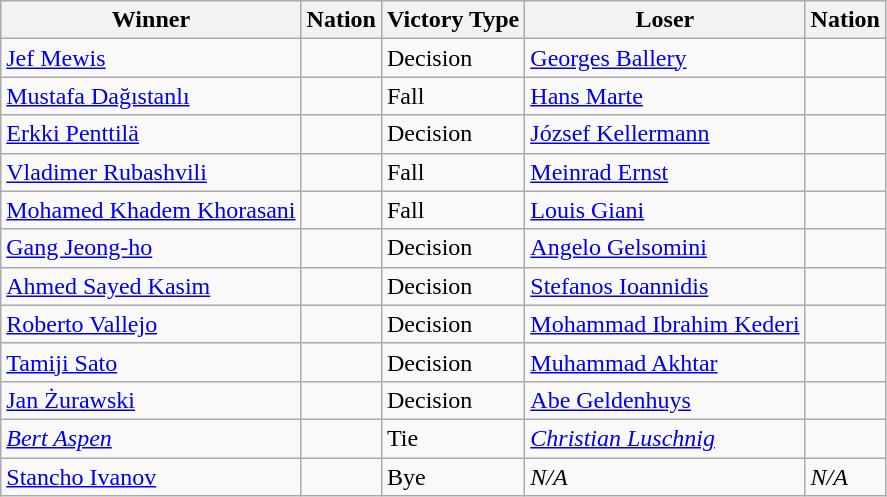<table class="wikitable sortable" style="text-align:left;">
<tr>
<th>Winner</th>
<th>Nation</th>
<th>Victory Type</th>
<th>Loser</th>
<th>Nation</th>
</tr>
<tr>
<td><a href='#'>Jef Mewis</a></td>
<td></td>
<td>Decision</td>
<td><a href='#'>Georges Ballery</a></td>
<td></td>
</tr>
<tr>
<td><a href='#'>Mustafa Dağıstanlı</a></td>
<td></td>
<td>Fall</td>
<td><a href='#'>Hans Marte</a></td>
<td></td>
</tr>
<tr>
<td><a href='#'>Erkki Penttilä</a></td>
<td></td>
<td>Decision</td>
<td><a href='#'>József Kellermann</a></td>
<td></td>
</tr>
<tr>
<td><a href='#'>Vladimer Rubashvili</a></td>
<td></td>
<td>Fall</td>
<td><a href='#'>Meinrad Ernst</a></td>
<td></td>
</tr>
<tr>
<td><a href='#'>Mohamed Khadem Khorasani</a></td>
<td></td>
<td>Fall</td>
<td><a href='#'>Louis Giani</a></td>
<td></td>
</tr>
<tr>
<td><a href='#'>Gang Jeong-ho</a></td>
<td></td>
<td>Decision</td>
<td><a href='#'>Angelo Gelsomini</a></td>
<td></td>
</tr>
<tr>
<td><a href='#'>Ahmed Sayed Kasim</a></td>
<td></td>
<td>Decision</td>
<td><a href='#'>Stefanos Ioannidis</a></td>
<td></td>
</tr>
<tr>
<td><a href='#'>Roberto Vallejo</a></td>
<td></td>
<td>Decision</td>
<td><a href='#'>Mohammad Ibrahim Kederi</a></td>
<td></td>
</tr>
<tr>
<td><a href='#'>Tamiji Sato</a></td>
<td></td>
<td>Decision</td>
<td><a href='#'>Muhammad Akhtar</a></td>
<td></td>
</tr>
<tr>
<td><a href='#'>Jan Żurawski</a></td>
<td></td>
<td>Decision</td>
<td><a href='#'>Abe Geldenhuys</a></td>
<td></td>
</tr>
<tr>
<td><em><a href='#'>Bert Aspen</a></em></td>
<td><em></em></td>
<td>Tie</td>
<td><em><a href='#'>Christian Luschnig</a></em></td>
<td><em></em></td>
</tr>
<tr>
<td><a href='#'>Stancho Ivanov</a></td>
<td></td>
<td>Bye</td>
<td><em>N/A</em></td>
<td><em>N/A</em></td>
</tr>
</table>
